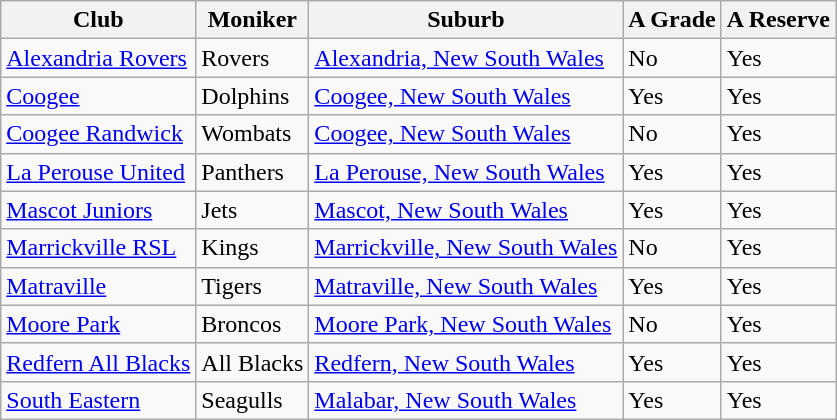<table class="wikitable">
<tr>
<th>Club</th>
<th>Moniker</th>
<th>Suburb</th>
<th>A Grade</th>
<th>A Reserve</th>
</tr>
<tr>
<td> <a href='#'>Alexandria Rovers</a></td>
<td>Rovers</td>
<td><a href='#'>Alexandria, New South Wales</a></td>
<td>No</td>
<td>Yes</td>
</tr>
<tr>
<td> <a href='#'>Coogee</a></td>
<td>Dolphins</td>
<td><a href='#'>Coogee, New South Wales</a></td>
<td>Yes</td>
<td>Yes</td>
</tr>
<tr>
<td> <a href='#'>Coogee Randwick</a></td>
<td>Wombats</td>
<td><a href='#'>Coogee, New South Wales</a></td>
<td>No</td>
<td>Yes</td>
</tr>
<tr>
<td> <a href='#'>La Perouse United</a></td>
<td>Panthers</td>
<td><a href='#'>La Perouse, New South Wales</a></td>
<td>Yes</td>
<td>Yes</td>
</tr>
<tr>
<td> <a href='#'>Mascot Juniors</a></td>
<td>Jets</td>
<td><a href='#'>Mascot, New South Wales</a></td>
<td>Yes</td>
<td>Yes</td>
</tr>
<tr>
<td> <a href='#'>Marrickville RSL</a></td>
<td>Kings</td>
<td><a href='#'>Marrickville, New South Wales</a></td>
<td>No</td>
<td>Yes</td>
</tr>
<tr>
<td> <a href='#'>Matraville</a></td>
<td>Tigers</td>
<td><a href='#'>Matraville, New South Wales</a></td>
<td>Yes</td>
<td>Yes</td>
</tr>
<tr>
<td> <a href='#'>Moore Park</a></td>
<td>Broncos</td>
<td><a href='#'>Moore Park, New South Wales</a></td>
<td>No</td>
<td>Yes</td>
</tr>
<tr>
<td> <a href='#'>Redfern All Blacks</a></td>
<td>All Blacks</td>
<td><a href='#'>Redfern, New South Wales</a></td>
<td>Yes</td>
<td>Yes</td>
</tr>
<tr>
<td> <a href='#'>South Eastern</a></td>
<td>Seagulls</td>
<td><a href='#'>Malabar, New South Wales</a></td>
<td>Yes</td>
<td>Yes</td>
</tr>
</table>
